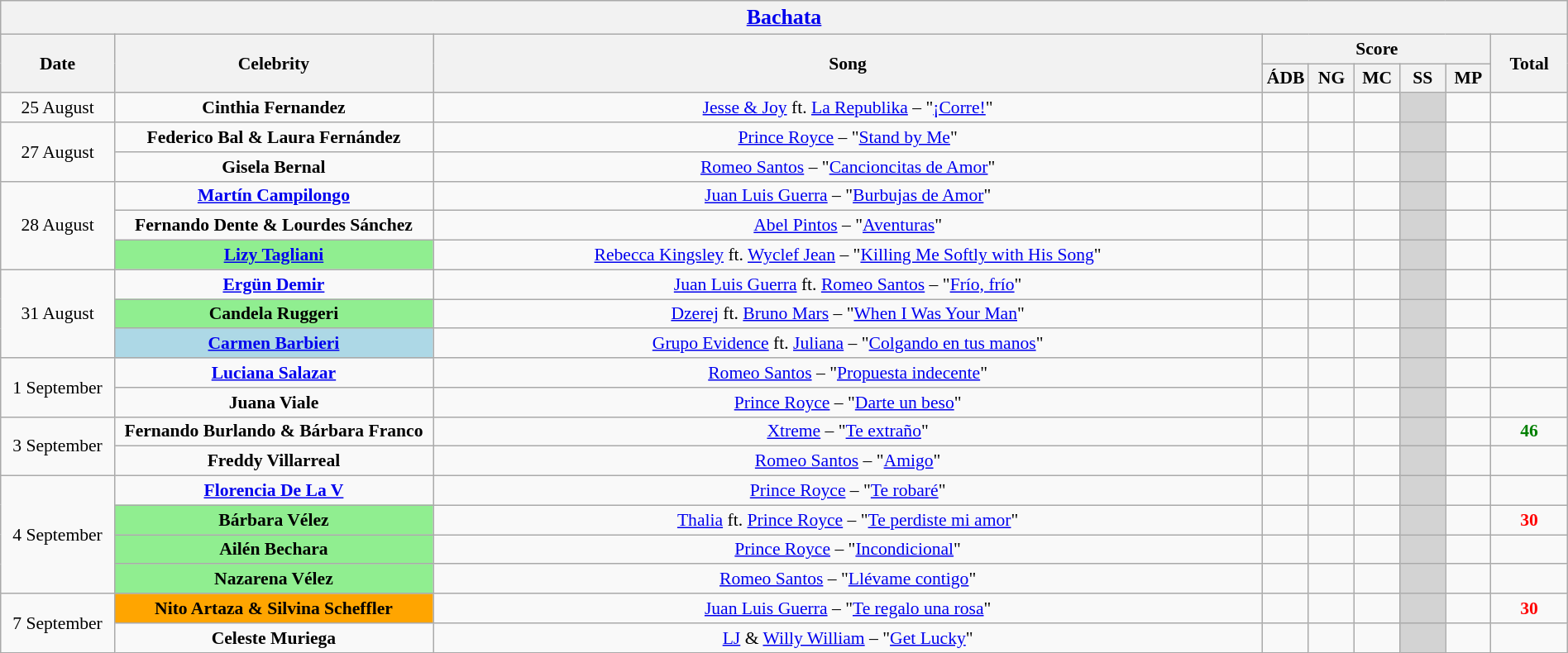<table class="wikitable collapsible collapsed" style="font-size:90%; text-align: center; width: 100%;">
<tr>
<th colspan="11" style="with: 95%;" align=center><big><a href='#'>Bachata</a></big></th>
</tr>
<tr>
<th width=85 rowspan="2">Date</th>
<th width=250 rowspan="2">Celebrity</th>
<th rowspan="2">Song</th>
<th colspan="5">Score</th>
<th rowspan="2">Total</th>
</tr>
<tr>
<th width=30>ÁDB</th>
<th width=30>NG</th>
<th width=30>MC</th>
<th width=30>SS</th>
<th width=30>MP</th>
</tr>
<tr>
<td rowspan=1>25 August</td>
<td><strong>Cinthia Fernandez</strong></td>
<td><a href='#'>Jesse & Joy</a> ft. <a href='#'>La Republika</a> – "<a href='#'>¡Corre!</a>"</td>
<td></td>
<td></td>
<td></td>
<td bgcolor="lightgray"></td>
<td></td>
<td></td>
</tr>
<tr>
<td rowspan=2>27 August</td>
<td><strong>Federico Bal & Laura Fernández</strong></td>
<td><a href='#'>Prince Royce</a> – "<a href='#'>Stand by Me</a>"</td>
<td></td>
<td></td>
<td></td>
<td bgcolor="lightgray"></td>
<td></td>
<td></td>
</tr>
<tr>
<td><strong>Gisela Bernal</strong></td>
<td><a href='#'>Romeo Santos</a> – "<a href='#'>Cancioncitas de Amor</a>"</td>
<td></td>
<td></td>
<td></td>
<td bgcolor="lightgray"></td>
<td></td>
<td></td>
</tr>
<tr>
<td rowspan=3>28 August</td>
<td><strong><a href='#'>Martín Campilongo</a></strong></td>
<td><a href='#'>Juan Luis Guerra</a> – "<a href='#'>Burbujas de Amor</a>"</td>
<td></td>
<td></td>
<td></td>
<td bgcolor="lightgray"></td>
<td></td>
<td></td>
</tr>
<tr>
<td><strong>Fernando Dente & Lourdes Sánchez</strong></td>
<td><a href='#'>Abel Pintos</a> – "<a href='#'>Aventuras</a>"</td>
<td></td>
<td></td>
<td></td>
<td bgcolor="lightgray"></td>
<td></td>
<td></td>
</tr>
<tr>
<td style="background:lightgreen;"><strong><a href='#'>Lizy Tagliani</a></strong></td>
<td><a href='#'>Rebecca Kingsley</a> ft. <a href='#'>Wyclef Jean</a> – "<a href='#'>Killing Me Softly with His Song</a>"</td>
<td></td>
<td></td>
<td></td>
<td bgcolor="lightgray"></td>
<td></td>
<td></td>
</tr>
<tr>
<td rowspan=3>31 August</td>
<td><strong><a href='#'>Ergün Demir</a></strong></td>
<td><a href='#'>Juan Luis Guerra</a> ft. <a href='#'>Romeo Santos</a> – "<a href='#'>Frío, frío</a>"</td>
<td></td>
<td></td>
<td></td>
<td bgcolor="lightgray"></td>
<td></td>
<td></td>
</tr>
<tr>
<td style="background:lightgreen;"><strong>Candela Ruggeri</strong></td>
<td><a href='#'>Dzerej</a> ft. <a href='#'>Bruno Mars</a> – "<a href='#'>When I Was Your Man</a>"</td>
<td></td>
<td></td>
<td></td>
<td bgcolor="lightgray"></td>
<td></td>
<td></td>
</tr>
<tr>
<td style="background:lightblue;"><strong><a href='#'>Carmen Barbieri</a></strong></td>
<td><a href='#'>Grupo Evidence</a> ft. <a href='#'>Juliana</a> – "<a href='#'>Colgando en tus manos</a>"</td>
<td></td>
<td></td>
<td></td>
<td bgcolor="lightgray"></td>
<td></td>
<td></td>
</tr>
<tr>
<td rowspan=2>1 September</td>
<td><strong><a href='#'>Luciana Salazar</a></strong></td>
<td><a href='#'>Romeo Santos</a> – "<a href='#'>Propuesta indecente</a>"</td>
<td></td>
<td></td>
<td></td>
<td bgcolor="lightgray"></td>
<td></td>
<td></td>
</tr>
<tr>
<td><strong>Juana Viale</strong></td>
<td><a href='#'>Prince Royce</a> – "<a href='#'>Darte un beso</a>"</td>
<td></td>
<td></td>
<td></td>
<td bgcolor="lightgray"></td>
<td></td>
<td></td>
</tr>
<tr>
<td rowspan=2>3 September</td>
<td><strong>Fernando Burlando & Bárbara Franco</strong></td>
<td><a href='#'>Xtreme</a> – "<a href='#'>Te extraño</a>"</td>
<td></td>
<td></td>
<td></td>
<td bgcolor="lightgray"></td>
<td></td>
<td style="text-align:center; color:green;"><strong>46</strong></td>
</tr>
<tr>
<td><strong>Freddy Villarreal</strong></td>
<td><a href='#'>Romeo Santos</a> – "<a href='#'>Amigo</a>"</td>
<td></td>
<td></td>
<td></td>
<td bgcolor="lightgray"></td>
<td></td>
<td></td>
</tr>
<tr>
<td rowspan=4>4 September</td>
<td><strong><a href='#'>Florencia De La V</a></strong></td>
<td><a href='#'>Prince Royce</a> – "<a href='#'>Te robaré</a>"</td>
<td></td>
<td></td>
<td></td>
<td bgcolor="lightgray"></td>
<td></td>
<td></td>
</tr>
<tr>
<td style="background:lightgreen;"><strong>Bárbara Vélez</strong></td>
<td><a href='#'>Thalia</a> ft. <a href='#'>Prince Royce</a> – "<a href='#'>Te perdiste mi amor</a>"</td>
<td></td>
<td></td>
<td></td>
<td bgcolor="lightgray"></td>
<td></td>
<td style="text-align:center; color:red;"><strong>30</strong></td>
</tr>
<tr>
<td style="background:lightgreen;"><strong>Ailén Bechara</strong></td>
<td><a href='#'>Prince Royce</a> – "<a href='#'>Incondicional</a>"</td>
<td></td>
<td></td>
<td></td>
<td bgcolor="lightgray"></td>
<td></td>
<td></td>
</tr>
<tr>
<td style="background:lightgreen;"><strong>Nazarena Vélez</strong></td>
<td><a href='#'>Romeo Santos</a> – "<a href='#'>Llévame contigo</a>"</td>
<td></td>
<td></td>
<td></td>
<td bgcolor="lightgray"></td>
<td></td>
<td></td>
</tr>
<tr>
<td rowspan=2>7 September</td>
<td style="background:Orange;"><strong>Nito Artaza & Silvina Scheffler</strong></td>
<td><a href='#'>Juan Luis Guerra</a> – "<a href='#'>Te regalo una rosa</a>"</td>
<td></td>
<td></td>
<td></td>
<td bgcolor="lightgray"></td>
<td></td>
<td style="text-align:center; color:red;"><strong>30</strong></td>
</tr>
<tr>
<td><strong>Celeste Muriega</strong></td>
<td><a href='#'>LJ</a> & <a href='#'>Willy William</a> – "<a href='#'>Get Lucky</a>"</td>
<td></td>
<td></td>
<td></td>
<td bgcolor="lightgray"></td>
<td></td>
<td></td>
</tr>
</table>
